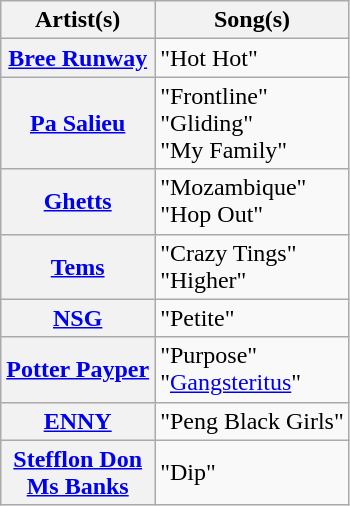<table class="wikitable plainrowheaders">
<tr>
<th scope="col">Artist(s)</th>
<th scope="col">Song(s)</th>
</tr>
<tr>
<th scope="row"><a href='#'>Bree Runway</a></th>
<td>"Hot Hot"</td>
</tr>
<tr>
<th scope="row"><a href='#'>Pa Salieu</a></th>
<td>"Frontline"<br>"Gliding"<br>"My Family"</td>
</tr>
<tr>
<th scope="row"><a href='#'>Ghetts</a></th>
<td>"Mozambique"<br>"Hop Out"</td>
</tr>
<tr>
<th scope="row"><a href='#'>Tems</a></th>
<td>"Crazy Tings"<br>"Higher"</td>
</tr>
<tr>
<th scope="row"><a href='#'>NSG</a></th>
<td>"Petite"</td>
</tr>
<tr>
<th scope="row"><a href='#'>Potter Payper</a></th>
<td>"Purpose"<br>"<a href='#'>Gangsteritus</a>"</td>
</tr>
<tr>
<th scope="row"><a href='#'>ENNY</a></th>
<td>"Peng Black Girls"</td>
</tr>
<tr>
<th scope="row"><a href='#'>Stefflon Don</a><br><a href='#'>Ms Banks</a></th>
<td>"Dip"</td>
</tr>
</table>
